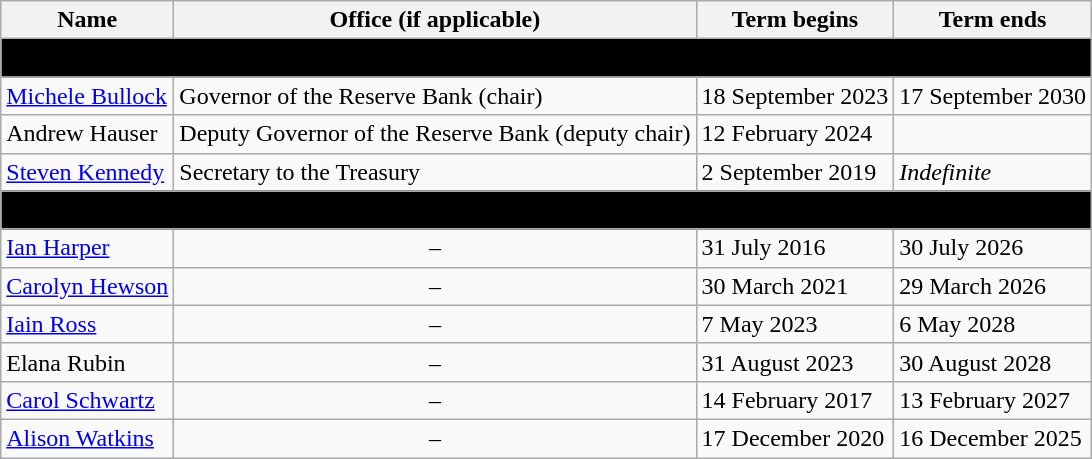<table class="wikitable">
<tr>
<th>Name</th>
<th>Office (if applicable)</th>
<th>Term begins</th>
<th>Term ends</th>
</tr>
<tr>
<td colspan="18" style="text-align:center; background:#000;"><strong><span><em>Ex officio</em> members</span></strong></td>
</tr>
<tr>
<td><a href='#'>Michele Bullock</a></td>
<td>Governor of the Reserve Bank (chair)</td>
<td>18 September 2023</td>
<td>17 September 2030</td>
</tr>
<tr>
<td>Andrew Hauser</td>
<td>Deputy Governor of the Reserve Bank (deputy chair)</td>
<td>12 February 2024</td>
</tr>
<tr>
<td><a href='#'>Steven Kennedy</a></td>
<td>Secretary to the Treasury</td>
<td>2 September 2019</td>
<td><em>Indefinite</em></td>
</tr>
<tr>
<td colspan="18" style="text-align:center; background:#000;"><strong><span>External members</span></strong></td>
</tr>
<tr>
<td><a href='#'>Ian Harper</a></td>
<td style="text-align:center;">–</td>
<td>31 July 2016</td>
<td>30 July 2026</td>
</tr>
<tr>
<td><a href='#'>Carolyn Hewson</a></td>
<td style="text-align:center;">–</td>
<td>30 March 2021</td>
<td>29 March 2026</td>
</tr>
<tr>
<td><a href='#'>Iain Ross</a></td>
<td style="text-align:center;">–</td>
<td>7 May 2023</td>
<td>6 May 2028</td>
</tr>
<tr>
<td>Elana Rubin</td>
<td style="text-align:center;">–</td>
<td>31 August 2023</td>
<td>30 August 2028</td>
</tr>
<tr>
<td><a href='#'>Carol Schwartz</a></td>
<td style="text-align:center;">–</td>
<td>14 February 2017</td>
<td>13 February 2027</td>
</tr>
<tr>
<td><a href='#'>Alison Watkins</a></td>
<td style="text-align:center;">–</td>
<td>17 December 2020</td>
<td>16 December 2025</td>
</tr>
</table>
